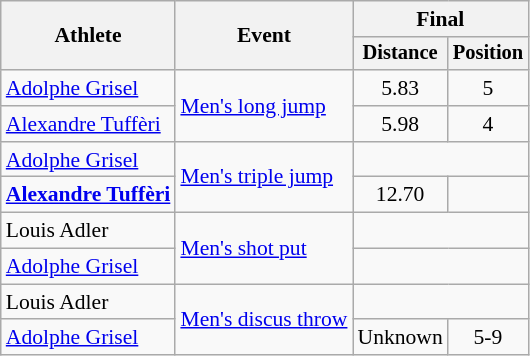<table class=wikitable style=font-size:90%;text-align:center>
<tr>
<th rowspan=2>Athlete</th>
<th rowspan=2>Event</th>
<th colspan=2>Final</th>
</tr>
<tr style=font-size:95%>
<th>Distance</th>
<th>Position</th>
</tr>
<tr>
<td align=left><a href='#'>Adolphe Grisel</a></td>
<td align=left rowspan=2><a href='#'>Men's long jump</a></td>
<td>5.83</td>
<td>5</td>
</tr>
<tr>
<td align=left><a href='#'>Alexandre Tuffèri</a></td>
<td>5.98</td>
<td>4</td>
</tr>
<tr>
<td align=left><a href='#'>Adolphe Grisel</a></td>
<td align=left rowspan=2><a href='#'>Men's triple jump</a></td>
<td colspan=2></td>
</tr>
<tr>
<td align=left><strong><a href='#'>Alexandre Tuffèri</a></strong></td>
<td>12.70</td>
<td></td>
</tr>
<tr>
<td align=left>Louis Adler</td>
<td align=left rowspan=2><a href='#'>Men's shot put</a></td>
<td colspan=2></td>
</tr>
<tr>
<td align=left><a href='#'>Adolphe Grisel</a></td>
<td colspan=2></td>
</tr>
<tr>
<td align=left>Louis Adler</td>
<td align=left rowspan=2><a href='#'>Men's discus throw</a></td>
<td colspan=2></td>
</tr>
<tr>
<td align=left><a href='#'>Adolphe Grisel</a></td>
<td>Unknown</td>
<td>5-9</td>
</tr>
</table>
